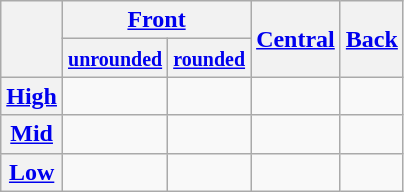<table class="wikitable" style=text-align:center>
<tr>
<th rowspan="2"></th>
<th colspan="2"><a href='#'>Front</a></th>
<th rowspan="2"><a href='#'>Central</a></th>
<th rowspan="2"><a href='#'>Back</a></th>
</tr>
<tr>
<th><small><a href='#'>unrounded</a></small></th>
<th><small><a href='#'>rounded</a></small></th>
</tr>
<tr>
<th><a href='#'>High</a></th>
<td> </td>
<td> </td>
<td></td>
<td> </td>
</tr>
<tr>
<th><a href='#'>Mid</a></th>
<td> </td>
<td></td>
<td> </td>
<td> </td>
</tr>
<tr>
<th><a href='#'>Low</a></th>
<td> </td>
<td></td>
<td> </td>
<td></td>
</tr>
</table>
